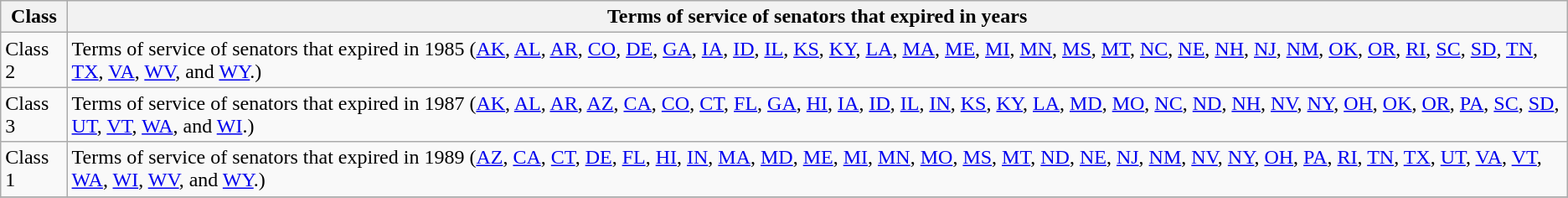<table class="wikitable sortable">
<tr valign=bottom>
<th>Class</th>
<th>Terms of service of senators that expired in years</th>
</tr>
<tr>
<td>Class 2</td>
<td>Terms of service of senators that expired in 1985 (<a href='#'>AK</a>, <a href='#'>AL</a>, <a href='#'>AR</a>, <a href='#'>CO</a>, <a href='#'>DE</a>, <a href='#'>GA</a>, <a href='#'>IA</a>, <a href='#'>ID</a>, <a href='#'>IL</a>, <a href='#'>KS</a>, <a href='#'>KY</a>, <a href='#'>LA</a>, <a href='#'>MA</a>, <a href='#'>ME</a>,  <a href='#'>MI</a>, <a href='#'>MN</a>, <a href='#'>MS</a>, <a href='#'>MT</a>, <a href='#'>NC</a>, <a href='#'>NE</a>, <a href='#'>NH</a>, <a href='#'>NJ</a>, <a href='#'>NM</a>, <a href='#'>OK</a>, <a href='#'>OR</a>, <a href='#'>RI</a>, <a href='#'>SC</a>, <a href='#'>SD</a>, <a href='#'>TN</a>, <a href='#'>TX</a>, <a href='#'>VA</a>, <a href='#'>WV</a>, and <a href='#'>WY</a>.)</td>
</tr>
<tr>
<td>Class 3</td>
<td>Terms of service of senators that expired in 1987 (<a href='#'>AK</a>, <a href='#'>AL</a>, <a href='#'>AR</a>, <a href='#'>AZ</a>, <a href='#'>CA</a>, <a href='#'>CO</a>, <a href='#'>CT</a>, <a href='#'>FL</a>, <a href='#'>GA</a>, <a href='#'>HI</a>, <a href='#'>IA</a>, <a href='#'>ID</a>, <a href='#'>IL</a>, <a href='#'>IN</a>,  <a href='#'>KS</a>, <a href='#'>KY</a>, <a href='#'>LA</a>, <a href='#'>MD</a>, <a href='#'>MO</a>, <a href='#'>NC</a>, <a href='#'>ND</a>, <a href='#'>NH</a>, <a href='#'>NV</a>, <a href='#'>NY</a>, <a href='#'>OH</a>, <a href='#'>OK</a>, <a href='#'>OR</a>, <a href='#'>PA</a>, <a href='#'>SC</a>, <a href='#'>SD</a>, <a href='#'>UT</a>, <a href='#'>VT</a>, <a href='#'>WA</a>, and <a href='#'>WI</a>.)</td>
</tr>
<tr>
<td>Class 1</td>
<td>Terms of service of senators that expired in 1989 (<a href='#'>AZ</a>, <a href='#'>CA</a>, <a href='#'>CT</a>, <a href='#'>DE</a>, <a href='#'>FL</a>, <a href='#'>HI</a>, <a href='#'>IN</a>, <a href='#'>MA</a>, <a href='#'>MD</a>, <a href='#'>ME</a>, <a href='#'>MI</a>, <a href='#'>MN</a>, <a href='#'>MO</a>, <a href='#'>MS</a>, <a href='#'>MT</a>, <a href='#'>ND</a>, <a href='#'>NE</a>, <a href='#'>NJ</a>, <a href='#'>NM</a>, <a href='#'>NV</a>, <a href='#'>NY</a>, <a href='#'>OH</a>, <a href='#'>PA</a>, <a href='#'>RI</a>, <a href='#'>TN</a>, <a href='#'>TX</a>, <a href='#'>UT</a>, <a href='#'>VA</a>, <a href='#'>VT</a>, <a href='#'>WA</a>, <a href='#'>WI</a>, <a href='#'>WV</a>, and <a href='#'>WY</a>.)</td>
</tr>
<tr>
</tr>
</table>
